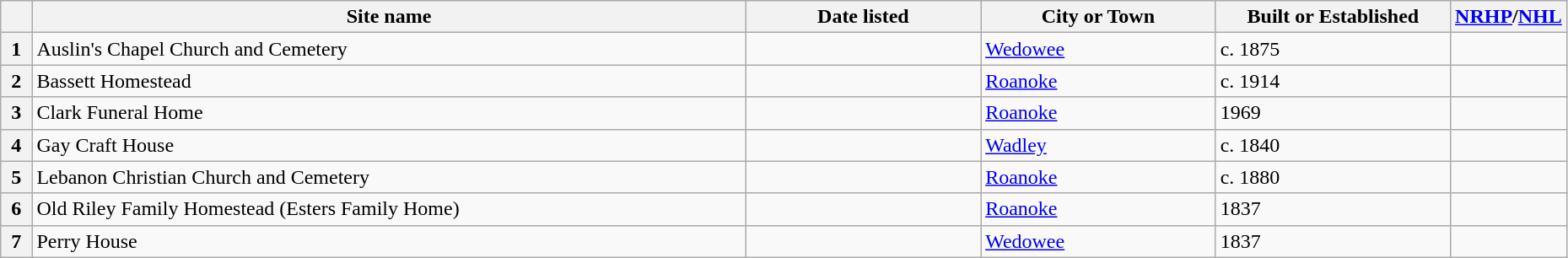<table class="wikitable" style="width:98%">
<tr>
<th width = 2% ></th>
<th><strong>Site name</strong></th>
<th width = 15% ><strong>Date listed</strong></th>
<th width = 15% ><strong>City or Town</strong></th>
<th width = 15% ><strong>Built or Established</strong></th>
<th width = 5%  ><strong><a href='#'>NRHP</a>/<a href='#'>NHL</a></strong></th>
</tr>
<tr ->
<th>1</th>
<td>Auslin's Chapel Church and Cemetery</td>
<td></td>
<td><a href='#'>Wedowee</a></td>
<td>c. 1875</td>
<td></td>
</tr>
<tr ->
<th>2</th>
<td>Bassett Homestead</td>
<td></td>
<td><a href='#'>Roanoke</a></td>
<td>c. 1914</td>
<td></td>
</tr>
<tr ->
<th>3</th>
<td>Clark Funeral Home</td>
<td></td>
<td><a href='#'>Roanoke</a></td>
<td>1969</td>
<td></td>
</tr>
<tr ->
<th>4</th>
<td>Gay Craft House</td>
<td></td>
<td><a href='#'>Wadley</a></td>
<td>c. 1840</td>
<td></td>
</tr>
<tr ->
<th>5</th>
<td>Lebanon Christian Church and Cemetery</td>
<td></td>
<td><a href='#'>Roanoke</a></td>
<td>c. 1880</td>
<td></td>
</tr>
<tr ->
<th>6</th>
<td>Old Riley Family Homestead (Esters Family Home)</td>
<td></td>
<td><a href='#'>Roanoke</a></td>
<td>1837</td>
<td></td>
</tr>
<tr ->
<th>7</th>
<td>Perry House</td>
<td></td>
<td><a href='#'>Wedowee</a></td>
<td>1837</td>
<td></td>
</tr>
</table>
